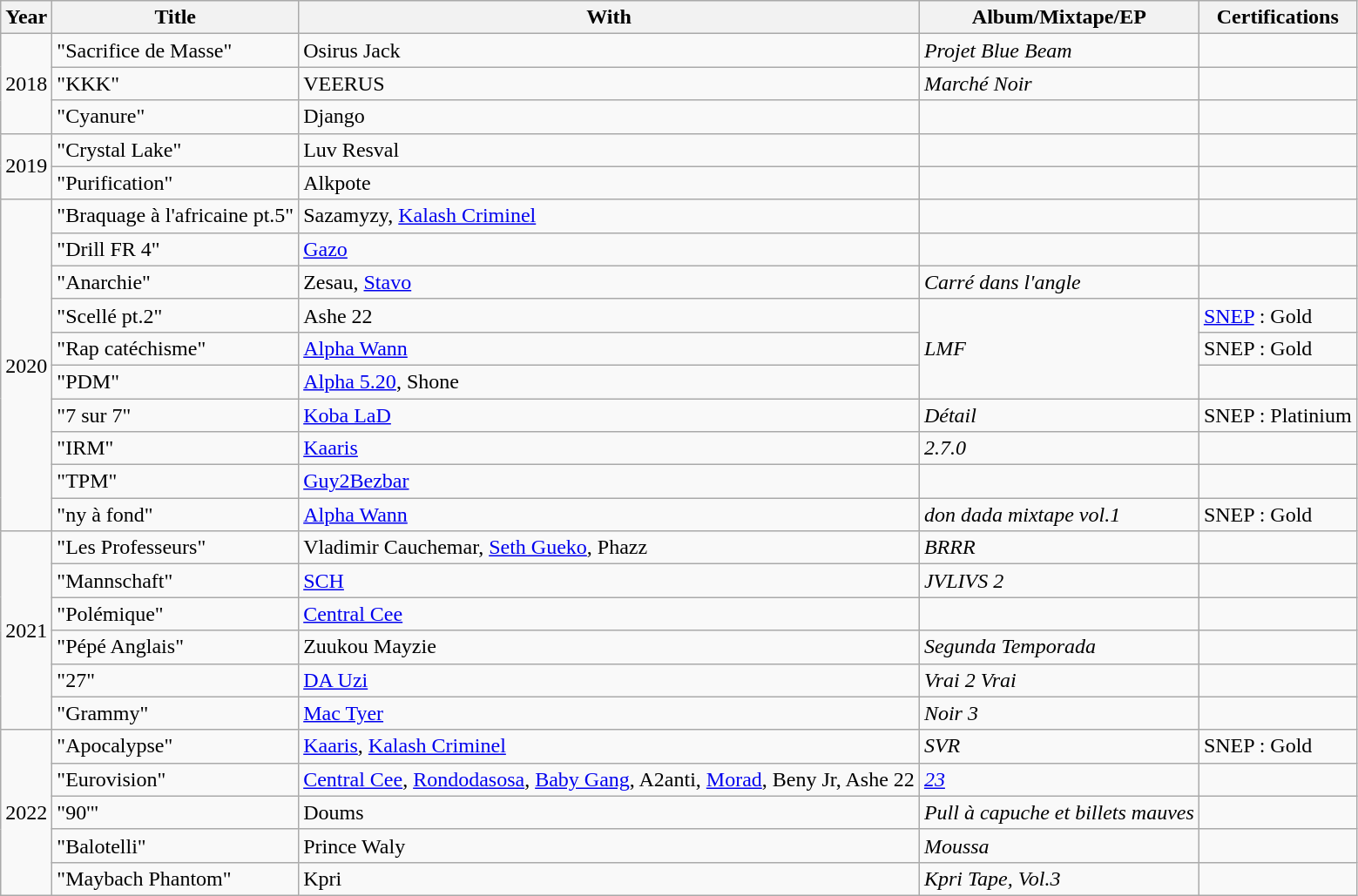<table class="wikitable">
<tr>
<th>Year</th>
<th>Title</th>
<th>With</th>
<th>Album/Mixtape/EP</th>
<th>Certifications</th>
</tr>
<tr>
<td rowspan="3">2018</td>
<td>"Sacrifice de Masse"</td>
<td>Osirus Jack</td>
<td><em>Projet Blue Beam</em></td>
<td></td>
</tr>
<tr>
<td>"KKK"</td>
<td>VEERUS</td>
<td><em>Marché Noir</em></td>
<td></td>
</tr>
<tr>
<td>"Cyanure"</td>
<td>Django</td>
<td></td>
<td></td>
</tr>
<tr>
<td rowspan="2">2019</td>
<td>"Crystal Lake"</td>
<td>Luv Resval</td>
<td></td>
<td></td>
</tr>
<tr>
<td>"Purification"</td>
<td>Alkpote</td>
<td></td>
<td></td>
</tr>
<tr>
<td rowspan="10">2020</td>
<td>"Braquage à l'africaine pt.5"</td>
<td>Sazamyzy, <a href='#'>Kalash Criminel</a></td>
<td></td>
<td></td>
</tr>
<tr>
<td>"Drill FR 4"</td>
<td><a href='#'>Gazo</a></td>
<td></td>
<td></td>
</tr>
<tr>
<td>"Anarchie"</td>
<td>Zesau, <a href='#'>Stavo</a></td>
<td><em>Carré dans l'angle</em></td>
<td></td>
</tr>
<tr>
<td>"Scellé pt.2"</td>
<td>Ashe 22</td>
<td rowspan="3"><em>LMF</em></td>
<td><a href='#'>SNEP</a> : Gold</td>
</tr>
<tr>
<td>"Rap catéchisme"</td>
<td><a href='#'>Alpha Wann</a></td>
<td>SNEP : Gold</td>
</tr>
<tr>
<td>"PDM"</td>
<td><a href='#'>Alpha 5.20</a>, Shone</td>
<td></td>
</tr>
<tr>
<td>"7 sur 7"</td>
<td><a href='#'>Koba LaD</a></td>
<td><em>Détail</em></td>
<td>SNEP : Platinium</td>
</tr>
<tr>
<td>"IRM"</td>
<td><a href='#'>Kaaris</a></td>
<td><em>2.7.0</em></td>
<td></td>
</tr>
<tr>
<td>"TPM"</td>
<td><a href='#'>Guy2Bezbar</a></td>
<td></td>
<td></td>
</tr>
<tr>
<td>"ny à fond"</td>
<td><a href='#'>Alpha Wann</a></td>
<td><em>don dada mixtape vol.1</em></td>
<td>SNEP : Gold</td>
</tr>
<tr>
<td rowspan="6">2021</td>
<td>"Les Professeurs"</td>
<td>Vladimir Cauchemar, <a href='#'>Seth Gueko</a>, Phazz</td>
<td><em>BRRR</em></td>
<td></td>
</tr>
<tr>
<td>"Mannschaft"</td>
<td><a href='#'>SCH</a></td>
<td><em>JVLIVS 2</em></td>
<td></td>
</tr>
<tr>
<td>"Polémique"</td>
<td><a href='#'>Central Cee</a></td>
<td></td>
<td></td>
</tr>
<tr>
<td>"Pépé Anglais"</td>
<td>Zuukou Mayzie</td>
<td><em>Segunda Temporada</em></td>
<td></td>
</tr>
<tr>
<td>"27"</td>
<td><a href='#'>DA Uzi</a></td>
<td><em>Vrai 2 Vrai</em></td>
<td></td>
</tr>
<tr>
<td>"Grammy"</td>
<td><a href='#'>Mac Tyer</a></td>
<td><em>Noir 3</em></td>
<td></td>
</tr>
<tr>
<td rowspan="5">2022</td>
<td>"Apocalypse"</td>
<td><a href='#'>Kaaris</a>, <a href='#'>Kalash Criminel</a></td>
<td><em>SVR</em></td>
<td>SNEP : Gold</td>
</tr>
<tr>
<td>"Eurovision"</td>
<td><a href='#'>Central Cee</a>, <a href='#'>Rondodasosa</a>, <a href='#'>Baby Gang</a>, A2anti, <a href='#'>Morad</a>, Beny Jr, Ashe 22</td>
<td><em><a href='#'>23</a></em></td>
<td></td>
</tr>
<tr>
<td>"90'"</td>
<td>Doums</td>
<td><em>Pull à capuche</em> <em>et billets mauves</em></td>
<td></td>
</tr>
<tr>
<td>"Balotelli"</td>
<td>Prince Waly</td>
<td><em>Moussa</em></td>
<td></td>
</tr>
<tr>
<td>"Maybach Phantom"</td>
<td>Kpri</td>
<td><em>Kpri Tape, Vol.3</em></td>
</tr>
</table>
